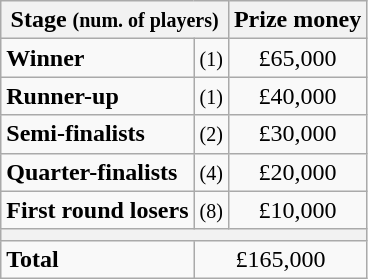<table class="wikitable">
<tr>
<th colspan=2>Stage <small>(num. of players)</small></th>
<th>Prize money</th>
</tr>
<tr>
<td><strong>Winner</strong></td>
<td align=center><small>(1)</small></td>
<td align=center>£65,000</td>
</tr>
<tr>
<td><strong>Runner-up</strong></td>
<td align=center><small>(1)</small></td>
<td align=center>£40,000</td>
</tr>
<tr>
<td><strong>Semi-finalists</strong></td>
<td align=center><small>(2)</small></td>
<td align=center>£30,000</td>
</tr>
<tr>
<td><strong>Quarter-finalists</strong></td>
<td align=center><small>(4)</small></td>
<td align=center>£20,000</td>
</tr>
<tr>
<td><strong>First round losers</strong></td>
<td align=center><small>(8)</small></td>
<td align=center>£10,000</td>
</tr>
<tr>
<th colspan=3></th>
</tr>
<tr>
<td><strong>Total</strong></td>
<td align=center colspan=2>£165,000</td>
</tr>
</table>
